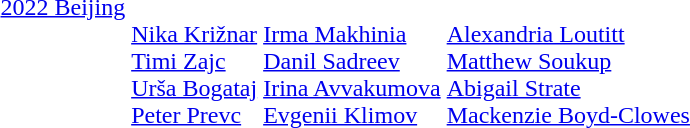<table>
<tr valign="top">
</tr>
<tr valign="top">
<td><a href='#'>2022 Beijing</a><br></td>
<td><br><a href='#'>Nika Križnar</a><br><a href='#'>Timi Zajc</a><br><a href='#'>Urša Bogataj</a><br><a href='#'>Peter Prevc</a></td>
<td> <br><a href='#'>Irma Makhinia</a><br><a href='#'>Danil Sadreev</a><br><a href='#'>Irina Avvakumova</a><br><a href='#'>Evgenii Klimov</a></td>
<td><br><a href='#'>Alexandria Loutitt</a><br><a href='#'>Matthew Soukup</a><br><a href='#'>Abigail Strate</a><br><a href='#'>Mackenzie Boyd-Clowes</a></td>
</tr>
<tr>
</tr>
</table>
